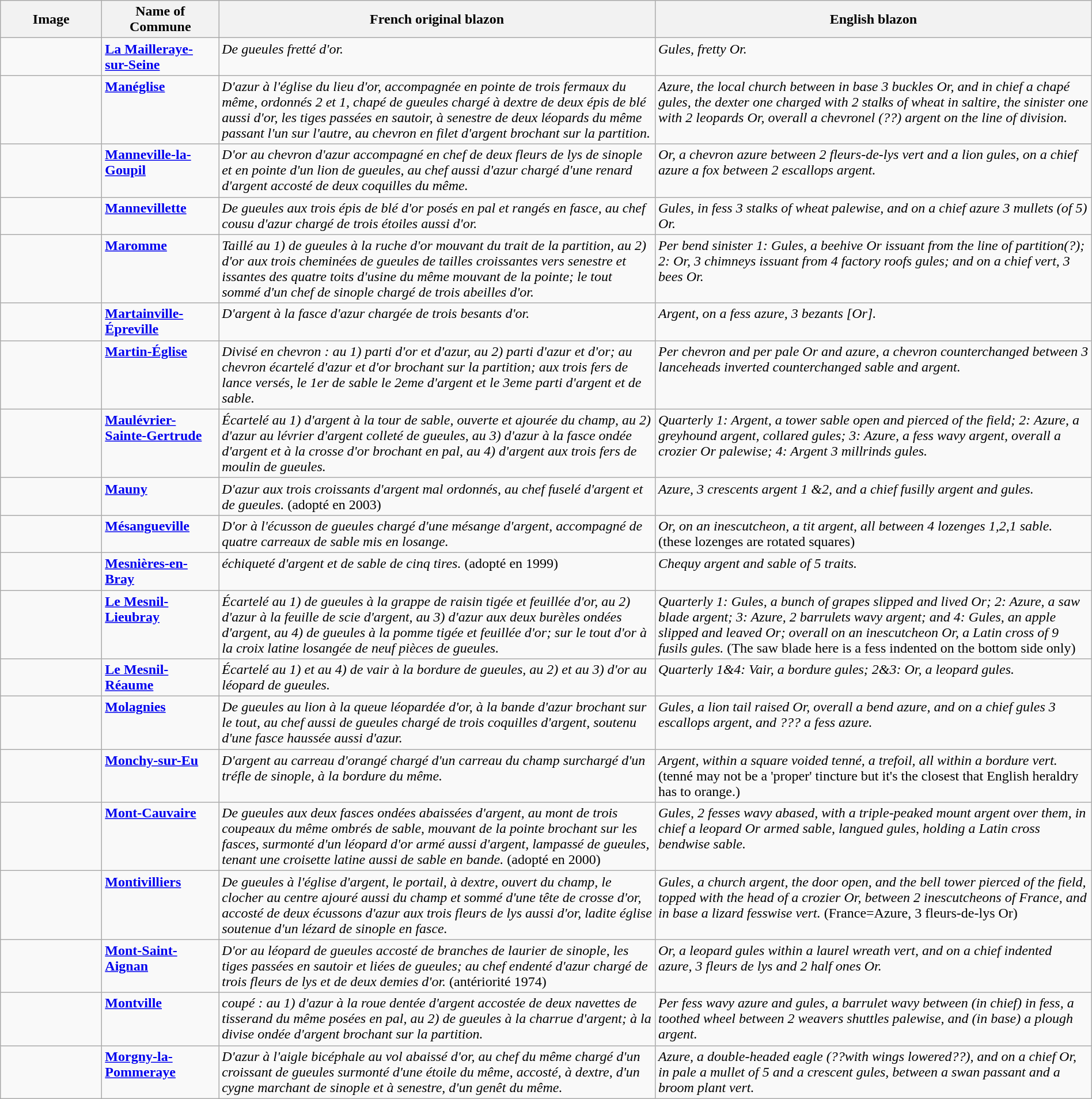<table class="wikitable" width="100%">
<tr>
<th width="110">Image</th>
<th>Name of Commune</th>
<th width="40%">French original blazon</th>
<th width="40%">English blazon</th>
</tr>
<tr valign=top>
<td align=center></td>
<td><strong><a href='#'>La Mailleraye-sur-Seine</a></strong></td>
<td><em>De gueules fretté d'or.</em> </td>
<td><em>Gules, fretty Or.</em></td>
</tr>
<tr valign=top>
<td align=center></td>
<td><strong><a href='#'>Manéglise</a></strong></td>
<td><em>D'azur à l'église du lieu d'or, accompagnée en pointe de trois fermaux du même, ordonnés 2 et 1, chapé de gueules chargé à dextre de deux épis de blé aussi d'or, les tiges passées en sautoir, à senestre de deux léopards du même passant l'un sur l'autre, au chevron en filet d'argent brochant sur la partition.</em> </td>
<td><em>Azure, the local church between in base 3 buckles Or, and in chief a chapé gules, the dexter one charged with 2 stalks of wheat in saltire, the sinister one with 2 leopards Or, overall a chevronel (??) argent on the line of division.</em></td>
</tr>
<tr valign=top>
<td align=center></td>
<td><strong><a href='#'>Manneville-la-Goupil</a></strong></td>
<td><em>D'or au chevron d'azur accompagné en chef de deux fleurs de lys de sinople et en pointe d'un lion de gueules, au chef aussi d'azur chargé d'une renard d'argent accosté de deux coquilles du même.</em> </td>
<td><em>Or, a chevron azure between 2 fleurs-de-lys vert and a lion gules, on a chief azure a fox between 2 escallops argent.</em></td>
</tr>
<tr valign=top>
<td align=center></td>
<td><strong><a href='#'>Mannevillette</a></strong></td>
<td><em>De gueules aux trois épis de blé d'or posés en pal et rangés en fasce, au chef cousu d'azur chargé de trois étoiles aussi d'or.</em> </td>
<td><em>Gules, in fess 3 stalks of wheat palewise, and on a chief azure 3 mullets (of 5) Or.</em></td>
</tr>
<tr valign=top>
<td align=center></td>
<td><strong><a href='#'>Maromme</a></strong></td>
<td><em>Taillé au 1) de gueules à la ruche d'or mouvant du trait de la partition, au 2) d'or aux trois cheminées de gueules de tailles croissantes vers senestre et issantes des quatre toits d'usine du même mouvant de la pointe; le tout sommé d'un chef de sinople chargé de trois abeilles d'or.</em> </td>
<td><em>Per bend sinister 1: Gules, a beehive Or issuant from the line of partition(?); 2: Or, 3 chimneys issuant from 4 factory roofs gules; and on a chief vert, 3 bees Or.</em></td>
</tr>
<tr valign=top>
<td align=center></td>
<td><strong><a href='#'>Martainville-Épreville</a></strong></td>
<td><em>D'argent à la fasce d'azur chargée de trois besants d'or.</em> </td>
<td><em>Argent, on a fess azure, 3 bezants [Or].</em></td>
</tr>
<tr valign=top>
<td align=center></td>
<td><strong><a href='#'>Martin-Église</a></strong></td>
<td><em>Divisé en chevron : au 1) parti d'or et d'azur, au 2) parti d'azur et d'or; au chevron écartelé d'azur et d'or brochant sur la partition; aux trois fers de lance versés, le 1er de sable le 2eme d'argent et le 3eme parti d'argent et de sable.</em> </td>
<td><em>Per chevron and per pale Or and azure, a chevron counterchanged between 3 lanceheads inverted counterchanged sable and argent.</em></td>
</tr>
<tr valign=top>
<td align=center></td>
<td><strong><a href='#'>Maulévrier-Sainte-Gertrude</a></strong></td>
<td><em>Écartelé au 1) d'argent à la tour de sable, ouverte et ajourée du champ, au 2) d'azur au lévrier d'argent colleté de gueules, au 3) d'azur à la fasce ondée d'argent et à la crosse d'or brochant en pal, au 4) d'argent aux trois fers de moulin de gueules.</em> </td>
<td><em>Quarterly 1: Argent, a tower sable open and pierced of the field; 2: Azure, a greyhound argent, collared gules; 3: Azure, a fess wavy argent, overall a crozier Or palewise; 4: Argent 3 millrinds gules.</em></td>
</tr>
<tr valign=top>
<td align=center></td>
<td><strong><a href='#'>Mauny</a></strong></td>
<td><em>D'azur aux trois croissants d'argent mal ordonnés, au chef fuselé d'argent et de gueules.</em>  (adopté en 2003)</td>
<td><em>Azure, 3 crescents argent 1 &2, and a chief fusilly argent and gules.</em></td>
</tr>
<tr valign=top>
<td align=center></td>
<td><strong><a href='#'>Mésangueville</a></strong></td>
<td><em>D'or à l'écusson de gueules chargé d'une mésange d'argent, accompagné de quatre carreaux de sable mis en losange.</em> </td>
<td><em>Or, on an inescutcheon, a tit argent, all between 4 lozenges 1,2,1 sable.</em> (these lozenges are rotated squares)</td>
</tr>
<tr valign=top>
<td align=center></td>
<td><strong><a href='#'>Mesnières-en-Bray</a></strong></td>
<td><em>échiqueté d'argent et de sable de cinq tires.</em>  (adopté en 1999)</td>
<td><em>Chequy argent and sable of 5 traits.</em></td>
</tr>
<tr valign=top>
<td align=center></td>
<td><strong><a href='#'>Le Mesnil-Lieubray</a></strong></td>
<td><em>Écartelé au 1) de gueules à la grappe de raisin tigée et feuillée d'or, au 2) d'azur à la feuille de scie d'argent, au 3) d'azur aux deux burèles ondées d'argent, au 4) de gueules à la pomme tigée et feuillée d'or; sur le tout d'or à la croix latine losangée de neuf pièces de gueules.</em> </td>
<td><em>Quarterly 1: Gules, a bunch of grapes slipped and lived Or; 2: Azure, a saw blade argent; 3: Azure, 2 barrulets wavy argent; and 4: Gules, an apple slipped and leaved Or; overall on an inescutcheon Or, a Latin cross of 9 fusils gules.</em>  (The saw blade here is a fess indented on the bottom side only)</td>
</tr>
<tr valign=top>
<td align=center></td>
<td><strong><a href='#'>Le Mesnil-Réaume</a></strong></td>
<td><em>Écartelé au 1) et au 4) de vair à la bordure de gueules, au 2) et au 3) d'or au léopard de gueules.</em> </td>
<td><em>Quarterly 1&4: Vair, a bordure gules; 2&3: Or, a leopard gules.</em></td>
</tr>
<tr valign=top>
<td align=center></td>
<td><strong><a href='#'>Molagnies</a></strong></td>
<td><em>De gueules au lion à la queue léopardée d'or, à la bande d'azur brochant sur le tout, au chef aussi de gueules chargé de trois coquilles d'argent, soutenu d'une fasce haussée aussi d'azur.</em> </td>
<td><em>Gules, a lion tail raised Or, overall a bend azure, and on a chief gules 3 escallops argent, and ??? a fess azure.</em></td>
</tr>
<tr valign=top>
<td align=center></td>
<td><strong><a href='#'>Monchy-sur-Eu</a></strong></td>
<td><em>D'argent au carreau d'orangé chargé d'un carreau du champ surchargé d'un tréfle de sinople, à la bordure du même.</em> </td>
<td><em>Argent, within a square voided tenné, a trefoil, all within a bordure vert.</em> (tenné may not be a 'proper' tincture but it's the closest that English heraldry has to orange.)</td>
</tr>
<tr valign=top>
<td align=center></td>
<td><strong><a href='#'>Mont-Cauvaire</a></strong></td>
<td><em>De gueules aux deux fasces ondées abaissées d'argent, au mont de trois coupeaux du même ombrés de sable, mouvant de la pointe brochant sur les fasces, surmonté d'un léopard d'or armé aussi d'argent, lampassé de gueules, tenant une croisette latine aussi de sable en bande.</em>  (adopté en 2000)</td>
<td><em>Gules, 2 fesses wavy abased, with a triple-peaked mount argent over them, in chief a leopard Or armed sable, langued gules, holding a Latin cross bendwise sable.</em></td>
</tr>
<tr valign=top>
<td align=center></td>
<td><strong><a href='#'>Montivilliers</a></strong></td>
<td><em>De gueules à l'église d'argent, le portail, à dextre, ouvert du champ, le clocher au centre ajouré aussi du champ et sommé d'une tête de crosse d'or, accosté de deux écussons d'azur aux trois fleurs de lys aussi d'or, ladite église soutenue d'un lézard de sinople en fasce.</em> </td>
<td><em>Gules, a church argent, the door open, and the bell tower pierced of the field, topped with the head of a crozier Or,  between 2 inescutcheons of France, and in base a lizard fesswise vert.</em>  (France=Azure, 3 fleurs-de-lys Or)</td>
</tr>
<tr valign=top>
<td align=center></td>
<td><strong><a href='#'>Mont-Saint-Aignan</a></strong></td>
<td><em>D'or au léopard de gueules accosté de branches de laurier de sinople, les tiges passées en sautoir et liées de gueules; au chef endenté d'azur chargé de trois fleurs de lys et de deux demies d'or.</em>  (antériorité 1974)</td>
<td><em>Or, a leopard gules within a laurel wreath vert, and on a chief indented azure, 3 fleurs de lys and 2 half ones Or.</em></td>
</tr>
<tr valign=top>
<td align=center></td>
<td><strong><a href='#'>Montville</a></strong></td>
<td><em>coupé : au 1) d'azur à la roue dentée d'argent accostée de deux navettes de tisserand du même posées en pal, au 2) de gueules à la charrue d'argent; à la divise ondée d'argent brochant sur la partition.</em> </td>
<td><em>Per fess wavy azure and gules, a barrulet wavy between (in chief) in fess, a toothed wheel between 2 weavers shuttles palewise, and (in base) a plough argent.</em></td>
</tr>
<tr valign=top>
<td align=center></td>
<td><strong><a href='#'>Morgny-la-Pommeraye</a></strong></td>
<td><em>D'azur à l'aigle bicéphale au vol abaissé d'or, au chef du même chargé d'un croissant de gueules surmonté d'une étoile du même, accosté, à dextre, d'un cygne marchant de sinople et à senestre, d'un genêt du même.</em> </td>
<td><em>Azure, a double-headed eagle (??with wings lowered??), and on a chief Or, in pale a mullet of 5 and a crescent gules, between a swan passant and a broom plant vert.</em></td>
</tr>
</table>
